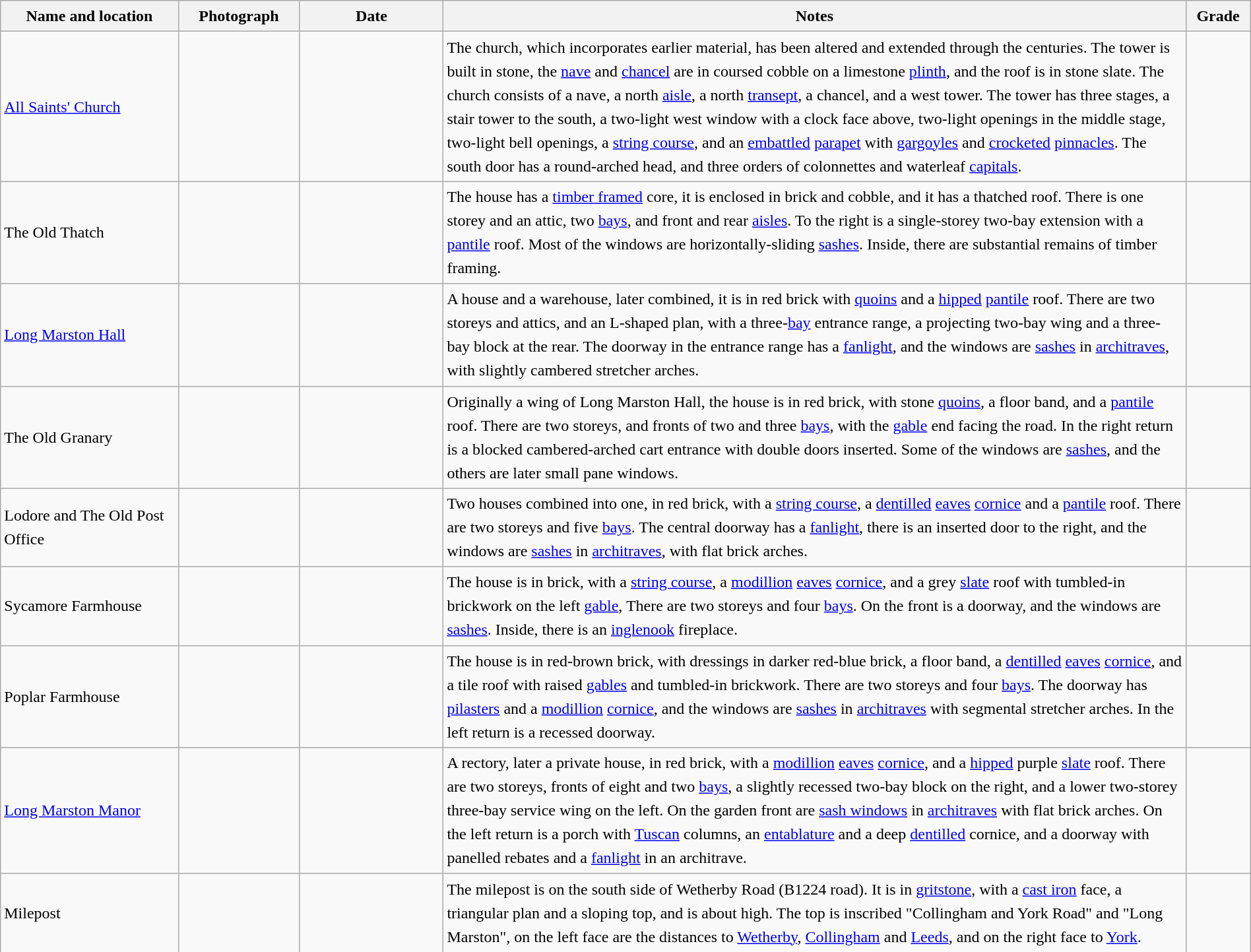<table class="wikitable sortable plainrowheaders" style="width:100%; border:0px; text-align:left; line-height:150%">
<tr>
<th scope="col"  style="width:150px">Name and location</th>
<th scope="col"  style="width:100px" class="unsortable">Photograph</th>
<th scope="col"  style="width:120px">Date</th>
<th scope="col"  style="width:650px" class="unsortable">Notes</th>
<th scope="col"  style="width:50px">Grade</th>
</tr>
<tr>
<td><a href='#'>All Saints' Church</a><br><small></small></td>
<td></td>
<td align="center"></td>
<td>The church, which incorporates earlier material, has been altered and extended through the centuries. The tower is built in stone, the <a href='#'>nave</a> and <a href='#'>chancel</a> are in coursed cobble on a limestone <a href='#'>plinth</a>, and the roof is in stone slate. The church consists of a nave, a north <a href='#'>aisle</a>, a north <a href='#'>transept</a>, a chancel, and a west tower. The tower has three stages, a stair tower to the south, a two-light west window with a clock face above, two-light openings in the middle stage, two-light bell openings, a <a href='#'>string course</a>, and an <a href='#'>embattled</a> <a href='#'>parapet</a> with <a href='#'>gargoyles</a> and <a href='#'>crocketed</a> <a href='#'>pinnacles</a>. The south door has a round-arched head, and three orders of colonnettes and waterleaf <a href='#'>capitals</a>.</td>
<td align="center" ></td>
</tr>
<tr>
<td>The Old Thatch<br><small></small></td>
<td></td>
<td align="center"></td>
<td>The house has a <a href='#'>timber framed</a> core, it is enclosed in brick and cobble, and it has a thatched roof. There is one storey and an attic, two <a href='#'>bays</a>, and front and rear <a href='#'>aisles</a>. To the right is a single-storey two-bay extension with a <a href='#'>pantile</a> roof. Most of the windows are horizontally-sliding <a href='#'>sashes</a>. Inside, there are substantial remains of timber framing.</td>
<td align="center" ></td>
</tr>
<tr>
<td><a href='#'>Long Marston Hall</a><br><small></small></td>
<td></td>
<td align="center"></td>
<td>A house and a warehouse, later combined, it is in red brick with <a href='#'>quoins</a> and a <a href='#'>hipped</a> <a href='#'>pantile</a> roof. There are two storeys and attics, and an L-shaped plan, with a three-<a href='#'>bay</a> entrance range, a projecting two-bay wing and a three-bay block at the rear. The doorway in the entrance range has a <a href='#'>fanlight</a>, and the windows are <a href='#'>sashes</a> in <a href='#'>architraves</a>, with slightly cambered stretcher arches.</td>
<td align="center" ></td>
</tr>
<tr>
<td>The Old Granary<br><small></small></td>
<td></td>
<td align="center"></td>
<td>Originally a wing of Long Marston Hall, the house is in red brick, with stone <a href='#'>quoins</a>, a floor band, and a <a href='#'>pantile</a> roof. There are two storeys, and fronts of two and three <a href='#'>bays</a>, with the <a href='#'>gable</a> end facing the road.  In the right return is a blocked cambered-arched cart entrance with double doors inserted. Some of the windows are <a href='#'>sashes</a>, and the others are later small pane windows.</td>
<td align="center" ></td>
</tr>
<tr>
<td>Lodore and The Old Post Office<br><small></small></td>
<td></td>
<td align="center"></td>
<td>Two houses combined into one, in red brick, with a <a href='#'>string course</a>, a <a href='#'>dentilled</a> <a href='#'>eaves</a> <a href='#'>cornice</a> and a <a href='#'>pantile</a> roof. There are two storeys and five <a href='#'> bays</a>. The central doorway has a <a href='#'>fanlight</a>, there is an inserted door to the right, and the windows are <a href='#'>sashes</a> in <a href='#'>architraves</a>, with flat brick arches.</td>
<td align="center" ></td>
</tr>
<tr>
<td>Sycamore Farmhouse<br><small></small></td>
<td></td>
<td align="center"></td>
<td>The house is in brick, with a <a href='#'>string course</a>, a <a href='#'>modillion</a> <a href='#'>eaves</a> <a href='#'>cornice</a>, and a grey <a href='#'>slate</a> roof with tumbled-in brickwork on the left <a href='#'>gable</a>, There are two storeys and four <a href='#'> bays</a>. On the front is a doorway, and the windows are <a href='#'>sashes</a>. Inside, there is an <a href='#'>inglenook</a> fireplace.</td>
<td align="center" ></td>
</tr>
<tr>
<td>Poplar Farmhouse<br><small></small></td>
<td></td>
<td align="center"></td>
<td>The house is in red-brown brick, with dressings in darker red-blue brick, a floor band, a <a href='#'>dentilled</a> <a href='#'>eaves</a> <a href='#'>cornice</a>, and a tile roof with raised <a href='#'>gables</a> and tumbled-in brickwork. There are two storeys and four <a href='#'> bays</a>. The doorway has <a href='#'>pilasters</a> and a <a href='#'>modillion</a> <a href='#'>cornice</a>, and the windows are <a href='#'>sashes</a> in <a href='#'>architraves</a> with segmental stretcher arches. In the left return is a recessed doorway.</td>
<td align="center" ></td>
</tr>
<tr>
<td><a href='#'>Long Marston Manor</a><br><small></small></td>
<td></td>
<td align="center"></td>
<td>A rectory, later a private house, in red brick, with a <a href='#'>modillion</a> <a href='#'>eaves</a> <a href='#'>cornice</a>, and a <a href='#'>hipped</a> purple <a href='#'>slate</a> roof. There are two storeys, fronts of eight and two <a href='#'> bays</a>, a slightly recessed two-bay block on the right, and a lower two-storey three-bay service wing on the left. On the garden front are <a href='#'>sash windows</a> in <a href='#'>architraves</a> with flat brick arches. On the left return is a porch with <a href='#'>Tuscan</a> columns, an <a href='#'>entablature</a> and a deep <a href='#'>dentilled</a> cornice, and a doorway with panelled rebates and a <a href='#'>fanlight</a> in an architrave.</td>
<td align="center" ></td>
</tr>
<tr>
<td>Milepost<br><small></small></td>
<td></td>
<td align="center"></td>
<td>The milepost is on the south side of Wetherby Road (B1224 road). It is in <a href='#'>gritstone</a>, with a <a href='#'>cast iron</a> face, a triangular plan and a sloping top, and is about  high. The top is inscribed "Collingham and York Road" and "Long Marston", on the left face are the distances to <a href='#'>Wetherby</a>, <a href='#'>Collingham</a> and <a href='#'>Leeds</a>, and on the right face to <a href='#'>York</a>.</td>
<td align="center" ></td>
</tr>
<tr>
</tr>
</table>
